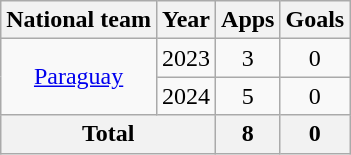<table class=wikitable style=text-align:center>
<tr>
<th>National team</th>
<th>Year</th>
<th>Apps</th>
<th>Goals</th>
</tr>
<tr>
<td rowspan="2"><a href='#'>Paraguay</a></td>
<td>2023</td>
<td>3</td>
<td>0</td>
</tr>
<tr>
<td>2024</td>
<td>5</td>
<td>0</td>
</tr>
<tr>
<th colspan="2">Total</th>
<th>8</th>
<th>0</th>
</tr>
</table>
